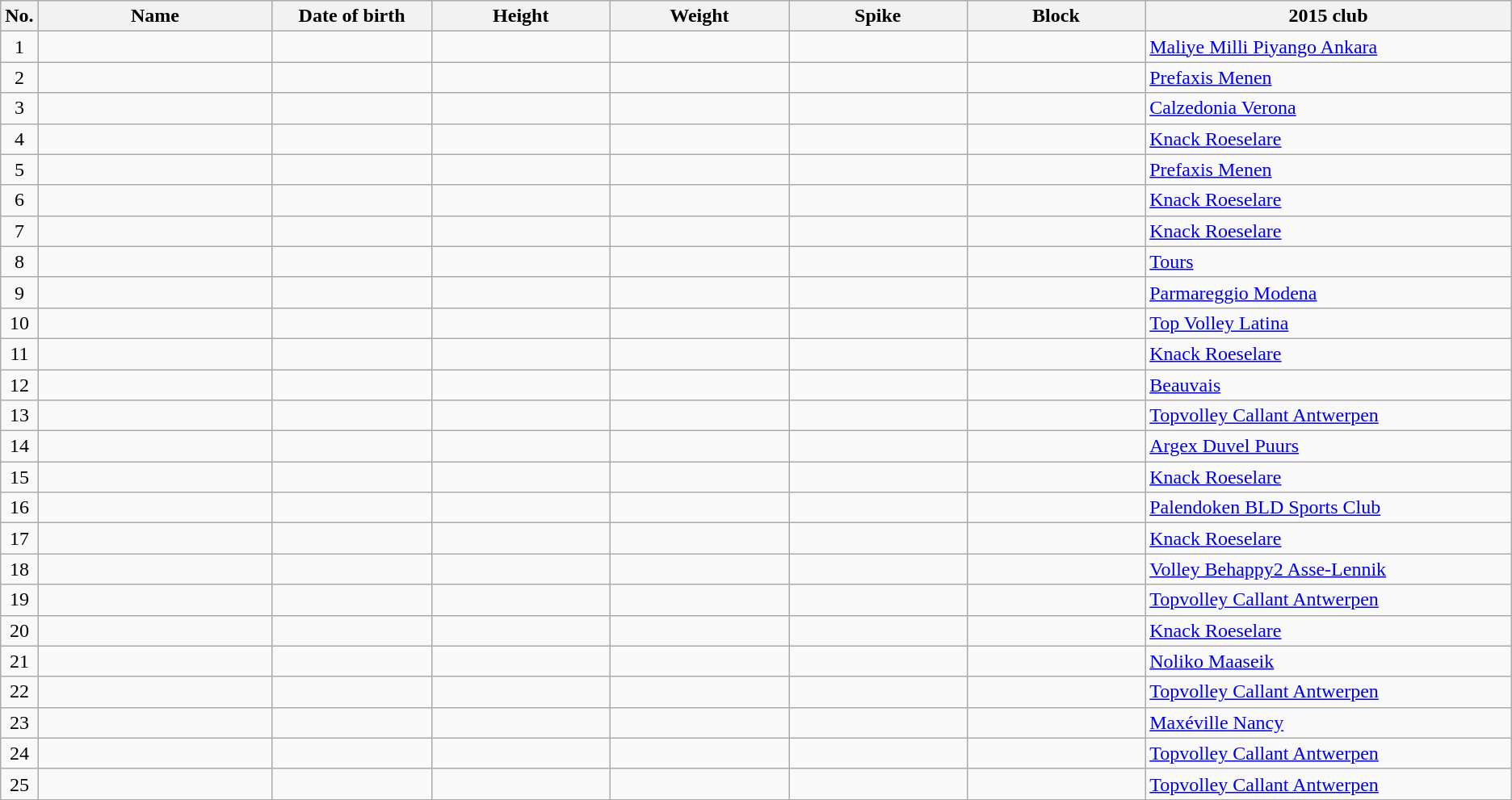<table class="wikitable sortable" style="font-size:100%; text-align:center;">
<tr>
<th>No.</th>
<th style="width:12em">Name</th>
<th style="width:8em">Date of birth</th>
<th style="width:9em">Height</th>
<th style="width:9em">Weight</th>
<th style="width:9em">Spike</th>
<th style="width:9em">Block</th>
<th style="width:19em">2015 club</th>
</tr>
<tr>
<td>1</td>
<td align=left></td>
<td align=right></td>
<td></td>
<td></td>
<td></td>
<td></td>
<td align=left><a href='#'>Maliye Milli Piyango Ankara</a></td>
</tr>
<tr>
<td>2</td>
<td align=left></td>
<td align=right></td>
<td></td>
<td></td>
<td></td>
<td></td>
<td align=left><a href='#'>Prefaxis Menen</a></td>
</tr>
<tr>
<td>3</td>
<td align=left></td>
<td align=right></td>
<td></td>
<td></td>
<td></td>
<td></td>
<td align=left><a href='#'>Calzedonia Verona</a></td>
</tr>
<tr>
<td>4</td>
<td align=left></td>
<td align=right></td>
<td></td>
<td></td>
<td></td>
<td></td>
<td align=left><a href='#'>Knack Roeselare</a></td>
</tr>
<tr>
<td>5</td>
<td align=left></td>
<td align=right></td>
<td></td>
<td></td>
<td></td>
<td></td>
<td align=left><a href='#'>Prefaxis Menen</a></td>
</tr>
<tr>
<td>6</td>
<td align=left></td>
<td align=right></td>
<td></td>
<td></td>
<td></td>
<td></td>
<td align=left><a href='#'>Knack Roeselare</a></td>
</tr>
<tr>
<td>7</td>
<td align=left></td>
<td align=right></td>
<td></td>
<td></td>
<td></td>
<td></td>
<td align=left><a href='#'>Knack Roeselare</a></td>
</tr>
<tr>
<td>8</td>
<td align=left></td>
<td align=right></td>
<td></td>
<td></td>
<td></td>
<td></td>
<td align=left><a href='#'>Tours</a></td>
</tr>
<tr>
<td>9</td>
<td align=left></td>
<td align=right></td>
<td></td>
<td></td>
<td></td>
<td></td>
<td align=left><a href='#'>Parmareggio Modena</a></td>
</tr>
<tr>
<td>10</td>
<td align=left></td>
<td align=right></td>
<td></td>
<td></td>
<td></td>
<td></td>
<td align=left><a href='#'>Top Volley Latina</a></td>
</tr>
<tr>
<td>11</td>
<td align=left></td>
<td align=right></td>
<td></td>
<td></td>
<td></td>
<td></td>
<td align=left><a href='#'>Knack Roeselare</a></td>
</tr>
<tr>
<td>12</td>
<td align=left></td>
<td align=right></td>
<td></td>
<td></td>
<td></td>
<td></td>
<td align=left><a href='#'>Beauvais</a></td>
</tr>
<tr>
<td>13</td>
<td align=left></td>
<td align=right></td>
<td></td>
<td></td>
<td></td>
<td></td>
<td align=left><a href='#'>Topvolley Callant Antwerpen</a></td>
</tr>
<tr>
<td>14</td>
<td align=left></td>
<td align=right></td>
<td></td>
<td></td>
<td></td>
<td></td>
<td align=left><a href='#'>Argex Duvel Puurs</a></td>
</tr>
<tr>
<td>15</td>
<td align=left></td>
<td align=right></td>
<td></td>
<td></td>
<td></td>
<td></td>
<td align=left><a href='#'>Knack Roeselare</a></td>
</tr>
<tr>
<td>16</td>
<td align=left></td>
<td align=right></td>
<td></td>
<td></td>
<td></td>
<td></td>
<td align=left><a href='#'>Palendoken BLD Sports Club</a></td>
</tr>
<tr>
<td>17</td>
<td align=left></td>
<td align=right></td>
<td></td>
<td></td>
<td></td>
<td></td>
<td align=left><a href='#'>Knack Roeselare</a></td>
</tr>
<tr>
<td>18</td>
<td align=left></td>
<td align=right></td>
<td></td>
<td></td>
<td></td>
<td></td>
<td align=left><a href='#'>Volley Behappy2 Asse-Lennik</a></td>
</tr>
<tr>
<td>19</td>
<td align=left></td>
<td align=right></td>
<td></td>
<td></td>
<td></td>
<td></td>
<td align=left><a href='#'>Topvolley Callant Antwerpen</a></td>
</tr>
<tr>
<td>20</td>
<td align=left></td>
<td align=right></td>
<td></td>
<td></td>
<td></td>
<td></td>
<td align=left><a href='#'>Knack Roeselare</a></td>
</tr>
<tr>
<td>21</td>
<td align=left></td>
<td align=right></td>
<td></td>
<td></td>
<td></td>
<td></td>
<td align=left><a href='#'>Noliko Maaseik</a></td>
</tr>
<tr>
<td>22</td>
<td align=left></td>
<td align=right></td>
<td></td>
<td></td>
<td></td>
<td></td>
<td align=left><a href='#'>Topvolley Callant Antwerpen</a></td>
</tr>
<tr>
<td>23</td>
<td align=left></td>
<td align=right></td>
<td></td>
<td></td>
<td></td>
<td></td>
<td align=left><a href='#'>Maxéville Nancy</a></td>
</tr>
<tr>
<td>24</td>
<td align=left></td>
<td align=right></td>
<td></td>
<td></td>
<td></td>
<td></td>
<td align=left><a href='#'>Topvolley Callant Antwerpen</a></td>
</tr>
<tr>
<td>25</td>
<td align=left></td>
<td align=right></td>
<td></td>
<td></td>
<td></td>
<td></td>
<td align=left><a href='#'>Topvolley Callant Antwerpen</a></td>
</tr>
</table>
